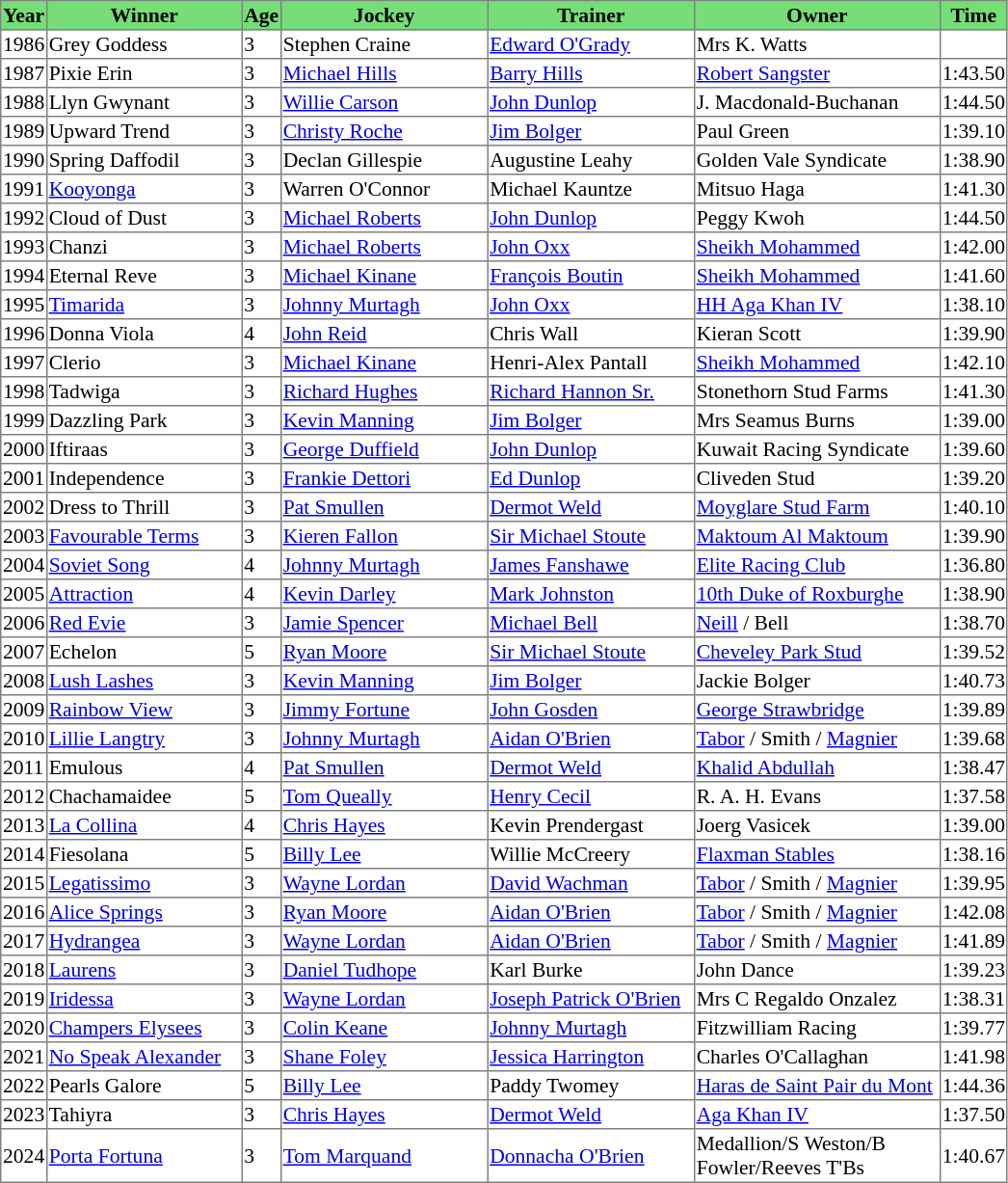<table class = "sortable" | border="1" style="border-collapse: collapse; font-size:90%">
<tr bgcolor="#77dd77" align="center">
<th>Year</th>
<th>Winner</th>
<th>Age</th>
<th>Jockey</th>
<th>Trainer</th>
<th>Owner</th>
<th>Time</th>
</tr>
<tr>
<td>1986</td>
<td width=132px>Grey Goddess</td>
<td>3</td>
<td width=140px>Stephen Craine</td>
<td width=140px><a href='#'>Edward O'Grady</a></td>
<td width=167px>Mrs K. Watts</td>
<td></td>
</tr>
<tr>
<td>1987</td>
<td>Pixie Erin</td>
<td>3</td>
<td><a href='#'>Michael Hills</a></td>
<td><a href='#'>Barry Hills</a></td>
<td><a href='#'>Robert Sangster</a></td>
<td>1:43.50</td>
</tr>
<tr>
<td>1988</td>
<td>Llyn Gwynant</td>
<td>3</td>
<td><a href='#'>Willie Carson</a></td>
<td><a href='#'>John Dunlop</a></td>
<td>J. Macdonald-Buchanan </td>
<td>1:44.50</td>
</tr>
<tr>
<td>1989</td>
<td>Upward Trend</td>
<td>3</td>
<td><a href='#'>Christy Roche</a></td>
<td><a href='#'>Jim Bolger</a></td>
<td>Paul Green</td>
<td>1:39.10</td>
</tr>
<tr>
<td>1990</td>
<td>Spring Daffodil</td>
<td>3</td>
<td>Declan Gillespie</td>
<td>Augustine Leahy</td>
<td>Golden Vale Syndicate</td>
<td>1:38.90</td>
</tr>
<tr>
<td>1991</td>
<td><a href='#'>Kooyonga</a></td>
<td>3</td>
<td>Warren O'Connor</td>
<td>Michael Kauntze</td>
<td>Mitsuo Haga</td>
<td>1:41.30</td>
</tr>
<tr>
<td>1992</td>
<td>Cloud of Dust</td>
<td>3</td>
<td><a href='#'>Michael Roberts</a></td>
<td><a href='#'>John Dunlop</a></td>
<td>Peggy Kwoh</td>
<td>1:44.50</td>
</tr>
<tr>
<td>1993</td>
<td>Chanzi</td>
<td>3</td>
<td><a href='#'>Michael Roberts</a></td>
<td><a href='#'>John Oxx</a></td>
<td><a href='#'>Sheikh Mohammed</a></td>
<td>1:42.00</td>
</tr>
<tr>
<td>1994</td>
<td>Eternal Reve</td>
<td>3</td>
<td><a href='#'>Michael Kinane</a></td>
<td><a href='#'>François Boutin</a></td>
<td><a href='#'>Sheikh Mohammed</a></td>
<td>1:41.60</td>
</tr>
<tr>
<td>1995</td>
<td><a href='#'>Timarida</a></td>
<td>3</td>
<td><a href='#'>Johnny Murtagh</a></td>
<td><a href='#'>John Oxx</a></td>
<td><a href='#'>HH Aga Khan IV</a></td>
<td>1:38.10</td>
</tr>
<tr>
<td>1996</td>
<td>Donna Viola</td>
<td>4</td>
<td><a href='#'>John Reid</a></td>
<td>Chris Wall</td>
<td>Kieran Scott</td>
<td>1:39.90</td>
</tr>
<tr>
<td>1997</td>
<td>Clerio</td>
<td>3</td>
<td><a href='#'>Michael Kinane</a></td>
<td>Henri-Alex Pantall</td>
<td><a href='#'>Sheikh Mohammed</a></td>
<td>1:42.10</td>
</tr>
<tr>
<td>1998</td>
<td>Tadwiga</td>
<td>3</td>
<td><a href='#'>Richard Hughes</a></td>
<td><a href='#'>Richard Hannon Sr.</a></td>
<td>Stonethorn Stud Farms</td>
<td>1:41.30</td>
</tr>
<tr>
<td>1999</td>
<td>Dazzling Park</td>
<td>3</td>
<td><a href='#'>Kevin Manning</a></td>
<td><a href='#'>Jim Bolger</a></td>
<td>Mrs Seamus Burns</td>
<td>1:39.00</td>
</tr>
<tr>
<td>2000</td>
<td>Iftiraas</td>
<td>3</td>
<td><a href='#'>George Duffield</a></td>
<td><a href='#'>John Dunlop</a></td>
<td>Kuwait Racing Syndicate</td>
<td>1:39.60</td>
</tr>
<tr>
<td>2001</td>
<td>Independence</td>
<td>3</td>
<td><a href='#'>Frankie Dettori</a></td>
<td><a href='#'>Ed Dunlop</a></td>
<td>Cliveden Stud</td>
<td>1:39.20</td>
</tr>
<tr>
<td>2002</td>
<td>Dress to Thrill</td>
<td>3</td>
<td><a href='#'>Pat Smullen</a></td>
<td><a href='#'>Dermot Weld</a></td>
<td><a href='#'>Moyglare Stud Farm</a></td>
<td>1:40.10</td>
</tr>
<tr>
<td>2003</td>
<td><a href='#'>Favourable Terms</a></td>
<td>3</td>
<td><a href='#'>Kieren Fallon</a></td>
<td><a href='#'>Sir Michael Stoute</a></td>
<td><a href='#'>Maktoum Al Maktoum</a></td>
<td>1:39.90</td>
</tr>
<tr>
<td>2004</td>
<td><a href='#'>Soviet Song</a></td>
<td>4</td>
<td><a href='#'>Johnny Murtagh</a></td>
<td><a href='#'>James Fanshawe</a></td>
<td><a href='#'>Elite Racing Club</a></td>
<td>1:36.80</td>
</tr>
<tr>
<td>2005</td>
<td><a href='#'>Attraction</a></td>
<td>4</td>
<td><a href='#'>Kevin Darley</a></td>
<td><a href='#'>Mark Johnston</a></td>
<td><a href='#'>10th Duke of Roxburghe</a></td>
<td>1:38.90</td>
</tr>
<tr>
<td>2006</td>
<td><a href='#'>Red Evie</a></td>
<td>3</td>
<td><a href='#'>Jamie Spencer</a></td>
<td><a href='#'>Michael Bell</a></td>
<td><a href='#'>Neill</a> / Bell </td>
<td>1:38.70</td>
</tr>
<tr>
<td>2007</td>
<td>Echelon</td>
<td>5</td>
<td><a href='#'>Ryan Moore</a></td>
<td><a href='#'>Sir Michael Stoute</a></td>
<td><a href='#'>Cheveley Park Stud</a></td>
<td>1:39.52</td>
</tr>
<tr>
<td>2008</td>
<td><a href='#'>Lush Lashes</a></td>
<td>3</td>
<td><a href='#'>Kevin Manning</a></td>
<td><a href='#'>Jim Bolger</a></td>
<td>Jackie Bolger</td>
<td>1:40.73</td>
</tr>
<tr>
<td>2009</td>
<td><a href='#'>Rainbow View</a></td>
<td>3</td>
<td><a href='#'>Jimmy Fortune</a></td>
<td><a href='#'>John Gosden</a></td>
<td><a href='#'>George Strawbridge</a></td>
<td>1:39.89</td>
</tr>
<tr>
<td>2010</td>
<td><a href='#'>Lillie Langtry</a></td>
<td>3</td>
<td><a href='#'>Johnny Murtagh</a></td>
<td><a href='#'>Aidan O'Brien</a></td>
<td><a href='#'>Tabor</a> / Smith  / <a href='#'>Magnier</a></td>
<td>1:39.68</td>
</tr>
<tr>
<td>2011</td>
<td>Emulous</td>
<td>4</td>
<td><a href='#'>Pat Smullen</a></td>
<td><a href='#'>Dermot Weld</a></td>
<td><a href='#'>Khalid Abdullah</a></td>
<td>1:38.47</td>
</tr>
<tr>
<td>2012</td>
<td>Chachamaidee </td>
<td>5</td>
<td><a href='#'>Tom Queally</a></td>
<td><a href='#'>Henry Cecil</a></td>
<td>R. A. H. Evans</td>
<td>1:37.58</td>
</tr>
<tr>
<td>2013</td>
<td><a href='#'>La Collina</a></td>
<td>4</td>
<td><a href='#'>Chris Hayes</a></td>
<td>Kevin Prendergast</td>
<td>Joerg Vasicek</td>
<td>1:39.00</td>
</tr>
<tr>
<td>2014</td>
<td>Fiesolana</td>
<td>5</td>
<td><a href='#'>Billy Lee</a></td>
<td>Willie McCreery</td>
<td><a href='#'>Flaxman Stables</a></td>
<td>1:38.16</td>
</tr>
<tr>
<td>2015</td>
<td><a href='#'>Legatissimo</a></td>
<td>3</td>
<td><a href='#'>Wayne Lordan</a></td>
<td><a href='#'>David Wachman</a></td>
<td><a href='#'>Tabor</a> / Smith  / <a href='#'>Magnier</a></td>
<td>1:39.95</td>
</tr>
<tr>
<td>2016</td>
<td><a href='#'>Alice Springs</a></td>
<td>3</td>
<td><a href='#'>Ryan Moore</a></td>
<td><a href='#'>Aidan O'Brien</a></td>
<td><a href='#'>Tabor</a> / Smith  / <a href='#'>Magnier</a></td>
<td>1:42.08</td>
</tr>
<tr>
<td>2017</td>
<td><a href='#'>Hydrangea</a></td>
<td>3</td>
<td><a href='#'>Wayne Lordan</a></td>
<td><a href='#'>Aidan O'Brien</a></td>
<td><a href='#'>Tabor</a> / Smith  / <a href='#'>Magnier</a></td>
<td>1:41.89</td>
</tr>
<tr>
<td>2018</td>
<td><a href='#'>Laurens</a></td>
<td>3</td>
<td><a href='#'>Daniel Tudhope</a></td>
<td>Karl Burke</td>
<td>John Dance</td>
<td>1:39.23</td>
</tr>
<tr>
<td>2019</td>
<td><a href='#'>Iridessa</a></td>
<td>3</td>
<td><a href='#'>Wayne Lordan</a></td>
<td><a href='#'>Joseph Patrick O'Brien</a></td>
<td>Mrs C Regaldo Onzalez</td>
<td>1:38.31</td>
</tr>
<tr>
<td>2020</td>
<td><a href='#'>Champers Elysees</a></td>
<td>3</td>
<td><a href='#'>Colin Keane</a></td>
<td><a href='#'>Johnny Murtagh</a></td>
<td>Fitzwilliam Racing</td>
<td>1:39.77</td>
</tr>
<tr>
<td>2021</td>
<td><a href='#'>No Speak Alexander</a></td>
<td>3</td>
<td><a href='#'>Shane Foley</a></td>
<td><a href='#'>Jessica Harrington</a></td>
<td>Charles O'Callaghan</td>
<td>1:41.98</td>
</tr>
<tr>
<td>2022</td>
<td>Pearls Galore</td>
<td>5</td>
<td><a href='#'>Billy Lee</a></td>
<td>Paddy Twomey</td>
<td><a href='#'>Haras de Saint Pair du Mont</a></td>
<td>1:44.36</td>
</tr>
<tr>
<td>2023</td>
<td>Tahiyra</td>
<td>3</td>
<td><a href='#'>Chris Hayes</a></td>
<td><a href='#'>Dermot Weld</a></td>
<td><a href='#'>Aga Khan IV</a></td>
<td>1:37.50</td>
</tr>
<tr>
<td>2024</td>
<td><a href='#'>Porta Fortuna</a></td>
<td>3</td>
<td><a href='#'>Tom Marquand</a></td>
<td><a href='#'>Donnacha O'Brien</a></td>
<td>Medallion/S Weston/B Fowler/Reeves T'Bs</td>
<td>1:40.67</td>
</tr>
</table>
